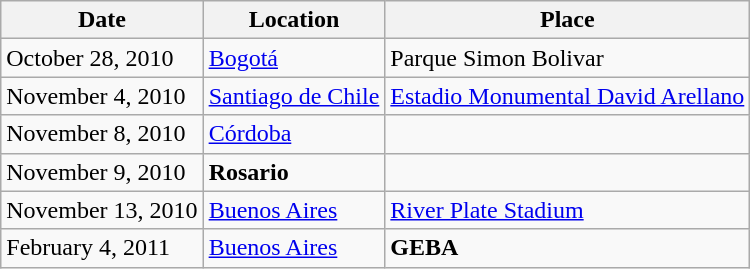<table class="wikitable">
<tr>
<th>Date</th>
<th>Location</th>
<th>Place</th>
</tr>
<tr>
<td>October 28, 2010</td>
<td> <a href='#'>Bogotá</a></td>
<td>Parque Simon Bolivar</td>
</tr>
<tr>
<td>November 4, 2010</td>
<td> <a href='#'>Santiago de Chile</a></td>
<td><a href='#'>Estadio Monumental David Arellano</a></td>
</tr>
<tr>
<td>November 8, 2010</td>
<td> <a href='#'>Córdoba</a></td>
<td></td>
</tr>
<tr>
<td>November 9, 2010</td>
<td> <strong>Rosario</strong></td>
<td></td>
</tr>
<tr>
<td>November 13, 2010</td>
<td> <a href='#'>Buenos Aires</a></td>
<td><a href='#'>River Plate Stadium</a></td>
</tr>
<tr>
<td>February 4, 2011</td>
<td> <a href='#'>Buenos Aires</a></td>
<td><strong>GEBA</strong></td>
</tr>
</table>
